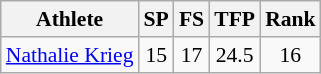<table class="wikitable" border="1" style="font-size:90%">
<tr>
<th>Athlete</th>
<th>SP</th>
<th>FS</th>
<th>TFP</th>
<th>Rank</th>
</tr>
<tr align=center>
<td align=left><a href='#'>Nathalie Krieg</a></td>
<td>15</td>
<td>17</td>
<td>24.5</td>
<td>16</td>
</tr>
</table>
